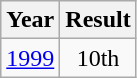<table class="wikitable" style="text-align:center">
<tr>
<th>Year</th>
<th>Result</th>
</tr>
<tr>
<td><a href='#'>1999</a></td>
<td>10th</td>
</tr>
</table>
